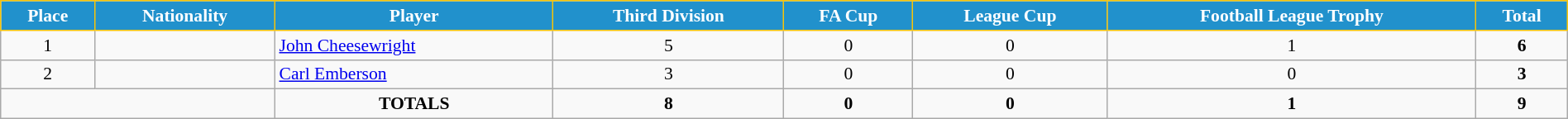<table class="wikitable" style="text-align:center; font-size:90%; width:100%;">
<tr>
<th style="background:#2191CC; color:white; border:1px solid #F7C408; text-align:center;">Place</th>
<th style="background:#2191CC; color:white; border:1px solid #F7C408; text-align:center;">Nationality</th>
<th style="background:#2191CC; color:white; border:1px solid #F7C408; text-align:center;">Player</th>
<th style="background:#2191CC; color:white; border:1px solid #F7C408; text-align:center;">Third Division</th>
<th style="background:#2191CC; color:white; border:1px solid #F7C408; text-align:center;">FA Cup</th>
<th style="background:#2191CC; color:white; border:1px solid #F7C408; text-align:center;">League Cup</th>
<th style="background:#2191CC; color:white; border:1px solid #F7C408; text-align:center;">Football League Trophy</th>
<th style="background:#2191CC; color:white; border:1px solid #F7C408; text-align:center;">Total</th>
</tr>
<tr>
<td>1</td>
<td></td>
<td align="left"><a href='#'>John Cheesewright</a></td>
<td>5</td>
<td>0</td>
<td>0</td>
<td>1</td>
<td><strong>6</strong></td>
</tr>
<tr>
<td>2</td>
<td></td>
<td align="left"><a href='#'>Carl Emberson</a></td>
<td>3</td>
<td>0</td>
<td>0</td>
<td>0</td>
<td><strong>3</strong></td>
</tr>
<tr>
<td colspan="2"></td>
<td><strong>TOTALS</strong></td>
<td><strong>8</strong></td>
<td><strong>0</strong></td>
<td><strong>0</strong></td>
<td><strong>1</strong></td>
<td><strong>9</strong></td>
</tr>
</table>
